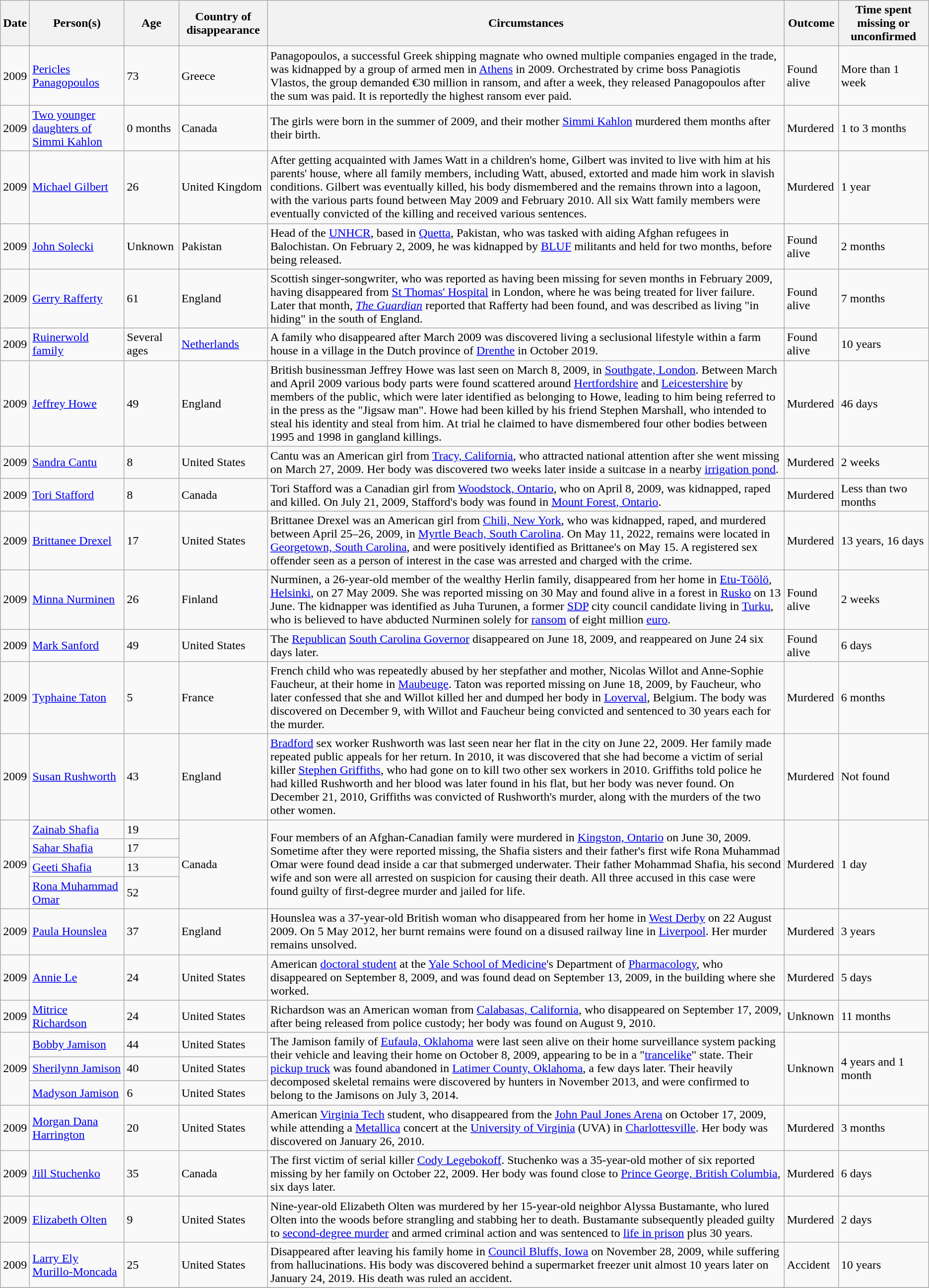<table class="wikitable sortable zebra">
<tr>
<th data-sort-type="isoDate">Date</th>
<th data-sort-type="text">Person(s)</th>
<th data-sort-type="text">Age</th>
<th>Country of disappearance</th>
<th class="unsortable">Circumstances</th>
<th data-sort-type="text">Outcome</th>
<th>Time spent missing or unconfirmed</th>
</tr>
<tr>
<td>2009</td>
<td><a href='#'>Pericles Panagopoulos</a></td>
<td>73</td>
<td>Greece</td>
<td>Panagopoulos, a successful Greek shipping magnate who owned multiple companies engaged in the trade, was kidnapped by a group of armed men in <a href='#'>Athens</a> in 2009. Orchestrated by crime boss Panagiotis Vlastos, the group demanded €30 million in ransom, and after a week, they released Panagopoulos after the sum was paid. It is reportedly the highest ransom ever paid.</td>
<td>Found alive</td>
<td>More than 1 week</td>
</tr>
<tr>
<td>2009</td>
<td><a href='#'>Two younger daughters of Simmi Kahlon</a></td>
<td>0 months</td>
<td>Canada</td>
<td>The girls were born in the summer of 2009, and their mother <a href='#'>Simmi Kahlon</a> murdered them months after their birth.</td>
<td>Murdered</td>
<td>1 to 3 months</td>
</tr>
<tr>
<td>2009</td>
<td><a href='#'>Michael Gilbert</a></td>
<td>26</td>
<td>United Kingdom</td>
<td>After getting acquainted with James Watt in a children's home, Gilbert was invited to live with him at his parents' house, where all family members, including Watt, abused, extorted and made him work in slavish conditions. Gilbert was eventually killed, his body dismembered and the remains thrown into a lagoon, with the various parts found between May 2009 and February 2010. All six Watt family members were eventually convicted of the killing and received various sentences.</td>
<td>Murdered</td>
<td>1 year</td>
</tr>
<tr>
<td>2009</td>
<td><a href='#'>John Solecki</a></td>
<td>Unknown</td>
<td>Pakistan</td>
<td>Head of the <a href='#'>UNHCR</a>, based in <a href='#'>Quetta</a>, Pakistan, who was tasked with aiding Afghan refugees in Balochistan. On February 2, 2009, he was kidnapped by <a href='#'>BLUF</a> militants and held for two months, before being released.</td>
<td>Found alive</td>
<td>2 months</td>
</tr>
<tr>
<td data-sort-value="2009-02-01">2009</td>
<td><a href='#'>Gerry Rafferty</a></td>
<td data-sort-value="061">61</td>
<td>England</td>
<td>Scottish singer-songwriter, who was reported as having been missing for seven months in February 2009, having disappeared from <a href='#'>St Thomas' Hospital</a> in London, where he was being treated for liver failure. Later that month, <em><a href='#'>The Guardian</a></em> reported that Rafferty had been found, and was described as living "in hiding" in the south of England.</td>
<td>Found alive</td>
<td>7 months</td>
</tr>
<tr>
<td>2009</td>
<td><a href='#'>Ruinerwold family</a></td>
<td>Several ages</td>
<td><a href='#'>Netherlands</a></td>
<td>A family who disappeared after March 2009 was discovered living a seclusional lifestyle within a farm house in a village in the Dutch province of <a href='#'>Drenthe</a> in October 2019.</td>
<td>Found alive</td>
<td>10 years</td>
</tr>
<tr>
<td data-sort-value="2009-03-08">2009</td>
<td><a href='#'>Jeffrey Howe</a></td>
<td data-sort-value="049">49</td>
<td>England</td>
<td>British businessman Jeffrey Howe was last seen on March 8, 2009, in <a href='#'>Southgate, London</a>. Between March and April 2009 various body parts were found scattered around <a href='#'>Hertfordshire</a> and <a href='#'>Leicestershire</a> by members of the public, which were later identified as belonging to Howe, leading to him being referred to in the press as the "Jigsaw man". Howe had been killed by his friend Stephen Marshall, who intended to steal his identity and steal from him. At trial he claimed to have dismembered four other bodies between 1995 and 1998 in gangland killings.</td>
<td>Murdered</td>
<td>46 days</td>
</tr>
<tr>
<td data-sort-value="2009-03-27">2009</td>
<td><a href='#'>Sandra Cantu</a></td>
<td data-sort-value="008">8</td>
<td>United States</td>
<td>Cantu was an American girl from <a href='#'>Tracy, California</a>, who attracted national attention after she went missing on March 27, 2009. Her body was discovered two weeks later inside a suitcase in a nearby <a href='#'>irrigation pond</a>.</td>
<td>Murdered</td>
<td>2 weeks</td>
</tr>
<tr>
<td>2009</td>
<td><a href='#'>Tori Stafford</a></td>
<td data-sort-value="08">8</td>
<td>Canada</td>
<td>Tori Stafford was a Canadian girl from <a href='#'>Woodstock, Ontario</a>, who on April 8, 2009, was kidnapped, raped and killed. On July 21, 2009, Stafford's body was found in <a href='#'>Mount Forest, Ontario</a>.</td>
<td>Murdered</td>
<td>Less than two months</td>
</tr>
<tr>
<td>2009</td>
<td><a href='#'>Brittanee Drexel</a></td>
<td>17</td>
<td>United States</td>
<td>Brittanee Drexel was an American girl from <a href='#'>Chili, New York</a>, who was kidnapped, raped, and murdered between April 25–26, 2009, in <a href='#'>Myrtle Beach, South Carolina</a>. On May 11, 2022, remains were located in <a href='#'>Georgetown, South Carolina</a>, and were positively identified as Brittanee's on May 15. A registered sex offender seen as a person of interest in the case was arrested and charged with the crime.</td>
<td>Murdered</td>
<td>13 years, 16 days</td>
</tr>
<tr>
<td data-sort-value="2009-05-27">2009</td>
<td><a href='#'>Minna Nurminen</a></td>
<td data-sort-value="026">26</td>
<td>Finland</td>
<td>Nurminen, a 26-year-old member of the wealthy Herlin family, disappeared from her home in <a href='#'>Etu-Töölö</a>, <a href='#'>Helsinki</a>, on 27 May 2009. She was reported missing on 30 May and found alive in a forest in <a href='#'>Rusko</a> on 13 June. The kidnapper was identified as Juha Turunen, a former <a href='#'>SDP</a> city council candidate living in <a href='#'>Turku</a>, who is believed to have abducted Nurminen solely for <a href='#'>ransom</a> of eight million <a href='#'>euro</a>.</td>
<td>Found alive</td>
<td data-sort-value="0017">2 weeks</td>
</tr>
<tr>
<td data-sort-value="2009-06-18">2009</td>
<td><a href='#'>Mark Sanford</a></td>
<td data-sort-value="049">49</td>
<td>United States</td>
<td>The <a href='#'>Republican</a> <a href='#'>South Carolina Governor</a> disappeared on June 18, 2009, and reappeared on June 24 six days later.</td>
<td>Found alive</td>
<td>6 days</td>
</tr>
<tr>
<td>2009</td>
<td><a href='#'>Typhaine Taton</a></td>
<td>5</td>
<td>France</td>
<td>French child who was repeatedly abused by her stepfather and mother, Nicolas Willot and Anne-Sophie Faucheur, at their home in <a href='#'>Maubeuge</a>. Taton was reported missing on June 18, 2009, by Faucheur, who later confessed that she and Willot killed her and dumped her body in <a href='#'>Loverval</a>, Belgium. The body was discovered on December 9, with Willot and Faucheur being convicted and sentenced to 30 years each for the murder.</td>
<td>Murdered</td>
<td>6 months</td>
</tr>
<tr>
<td data-sort-value="2009-06-22">2009</td>
<td><a href='#'>Susan Rushworth</a></td>
<td data-sort-value="049">43</td>
<td>England</td>
<td><a href='#'>Bradford</a> sex worker Rushworth was last seen near her flat in the city on June 22, 2009. Her family made repeated public appeals for her return. In 2010, it was discovered that she had become a victim of serial killer <a href='#'>Stephen Griffiths</a>, who had gone on to kill two other sex workers in 2010. Griffiths told police he had killed Rushworth and her blood was later found in his flat, but her body was never found. On December 21, 2010, Griffiths was convicted of Rushworth's murder, along with the murders of the two other women.</td>
<td>Murdered</td>
<td>Not found</td>
</tr>
<tr>
<td rowspan="4" data-sort-value="2009-06-30">2009</td>
<td><a href='#'>Zainab Shafia</a></td>
<td data-sort-value="049">19</td>
<td rowspan="4">Canada</td>
<td rowspan="4">Four members of an Afghan-Canadian family were murdered in <a href='#'>Kingston, Ontario</a> on June 30, 2009. Sometime after they were reported missing, the Shafia sisters and their father's first wife Rona Muhammad Omar were found dead inside a car that submerged underwater. Their father Mohammad Shafia, his second wife and son were all arrested on suspicion for causing their death. All three accused in this case were found guilty of first-degree murder and jailed for life.</td>
<td rowspan="4">Murdered</td>
<td rowspan="4">1 day</td>
</tr>
<tr>
<td><a href='#'>Sahar Shafia</a></td>
<td>17</td>
</tr>
<tr>
<td><a href='#'>Geeti Shafia</a></td>
<td>13</td>
</tr>
<tr>
<td><a href='#'>Rona Muhammad Omar</a></td>
<td>52</td>
</tr>
<tr>
<td data-sort-value="2009-08-22">2009</td>
<td><a href='#'>Paula Hounslea</a></td>
<td data-sort-value="037">37</td>
<td>England</td>
<td>Hounslea was a 37-year-old British woman who disappeared from her home in <a href='#'>West Derby</a> on 22 August 2009. On 5 May 2012, her burnt remains were found on a disused railway line in <a href='#'>Liverpool</a>. Her murder remains unsolved.</td>
<td>Murdered</td>
<td>3 years</td>
</tr>
<tr>
<td data-sort-value="2009-09-08">2009</td>
<td><a href='#'>Annie Le</a></td>
<td data-sort-value="024">24</td>
<td>United States</td>
<td>American <a href='#'>doctoral student</a> at the <a href='#'>Yale School of Medicine</a>'s Department of <a href='#'>Pharmacology</a>, who disappeared on September 8, 2009, and was found dead on September 13, 2009, in the building where she worked.</td>
<td>Murdered</td>
<td>5 days</td>
</tr>
<tr>
<td data-sort-value="2009-09-17">2009</td>
<td><a href='#'>Mitrice Richardson</a></td>
<td data-sort-value="024">24</td>
<td>United States</td>
<td>Richardson was an American woman from <a href='#'>Calabasas, California</a>, who disappeared on September 17, 2009, after being released from police custody; her body was found on August 9, 2010.</td>
<td>Unknown</td>
<td>11 months</td>
</tr>
<tr>
<td rowspan="3" data-sort-value="2009-10-08">2009</td>
<td><a href='#'>Bobby Jamison</a></td>
<td>44</td>
<td>United States</td>
<td rowspan="3">The Jamison family of <a href='#'>Eufaula, Oklahoma</a> were last seen alive on their home surveillance system packing their vehicle and leaving their home on October 8, 2009, appearing to be in a "<a href='#'>trancelike</a>" state. Their <a href='#'>pickup truck</a> was found abandoned in <a href='#'>Latimer County, Oklahoma</a>, a few days later. Their heavily decomposed skeletal remains were discovered by hunters in November 2013, and were confirmed to belong to the Jamisons on July 3, 2014.</td>
<td rowspan="3">Unknown</td>
<td rowspan="3">4 years and 1 month</td>
</tr>
<tr>
<td><a href='#'>Sherilynn Jamison</a></td>
<td>40</td>
<td>United States</td>
</tr>
<tr>
<td><a href='#'>Madyson Jamison</a></td>
<td>6</td>
<td>United States</td>
</tr>
<tr>
<td data-sort-value="2009-10-17">2009</td>
<td><a href='#'>Morgan Dana Harrington</a></td>
<td data-sort-value="020">20</td>
<td>United States</td>
<td>American <a href='#'>Virginia Tech</a> student, who disappeared from the <a href='#'>John Paul Jones Arena</a> on October 17, 2009, while attending a <a href='#'>Metallica</a> concert at the <a href='#'>University of Virginia</a> (UVA) in <a href='#'>Charlottesville</a>. Her body was discovered on January 26, 2010.</td>
<td>Murdered</td>
<td>3 months</td>
</tr>
<tr>
<td data-sort-value="2009-10-09">2009</td>
<td><a href='#'>Jill Stuchenko</a></td>
<td data-sort-value="035">35</td>
<td>Canada</td>
<td>The first victim of serial killer <a href='#'>Cody Legebokoff</a>. Stuchenko was a 35-year-old mother of six reported missing by her family on October 22, 2009. Her body was found close to <a href='#'>Prince George, British Columbia</a>, six days later.</td>
<td>Murdered</td>
<td>6 days</td>
</tr>
<tr>
<td data-sort-value="2009-10-21">2009</td>
<td><a href='#'>Elizabeth Olten</a></td>
<td data-sort-value="009">9</td>
<td>United States</td>
<td>Nine-year-old Elizabeth Olten was murdered by her 15-year-old neighbor Alyssa Bustamante, who lured Olten into the woods before strangling and stabbing her to death. Bustamante subsequently pleaded guilty to <a href='#'>second-degree murder</a> and armed criminal action and was sentenced to <a href='#'>life in prison</a> plus 30 years.</td>
<td>Murdered</td>
<td data-sort-value="0002">2 days</td>
</tr>
<tr>
<td data-sort-value="2009-11-28">2009</td>
<td><a href='#'>Larry Ely Murillo-Moncada</a></td>
<td data-sort-value="025">25</td>
<td>United States</td>
<td>Disappeared after leaving his family home in <a href='#'>Council Bluffs, Iowa</a> on November 28, 2009, while suffering from hallucinations. His body was discovered behind a supermarket freezer unit almost 10 years later on January 24, 2019. His death was ruled an accident.</td>
<td>Accident</td>
<td>10 years</td>
</tr>
<tr>
</tr>
</table>
